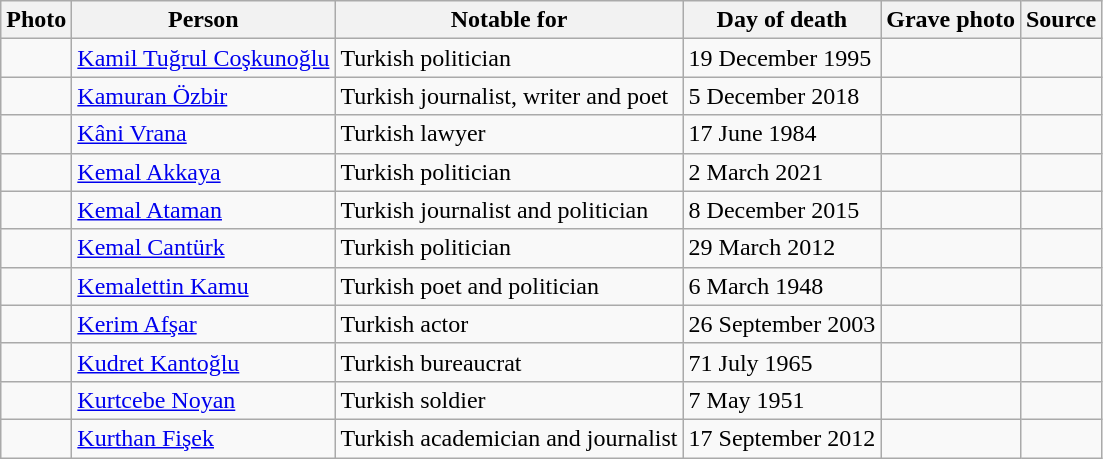<table class="wikitable sortable">
<tr>
<th scope=col>Photo</th>
<th scope=col>Person</th>
<th scope=col>Notable for</th>
<th scope=col>Day of death</th>
<th scope=col>Grave photo</th>
<th scope=col>Source</th>
</tr>
<tr>
<td></td>
<td><a href='#'>Kamil Tuğrul Coşkunoğlu</a></td>
<td>Turkish politician</td>
<td>19 December 1995</td>
<td></td>
<td></td>
</tr>
<tr>
<td></td>
<td><a href='#'>Kamuran Özbir</a></td>
<td>Turkish journalist, writer and poet</td>
<td>5 December 2018</td>
<td></td>
<td></td>
</tr>
<tr>
<td></td>
<td><a href='#'>Kâni Vrana</a></td>
<td>Turkish lawyer</td>
<td>17 June 1984</td>
<td></td>
<td></td>
</tr>
<tr>
<td></td>
<td><a href='#'>Kemal Akkaya</a></td>
<td>Turkish politician</td>
<td>2 March 2021</td>
<td></td>
<td></td>
</tr>
<tr>
<td></td>
<td><a href='#'>Kemal Ataman</a></td>
<td>Turkish journalist and politician</td>
<td>8 December 2015</td>
<td></td>
<td></td>
</tr>
<tr>
<td></td>
<td><a href='#'>Kemal Cantürk</a></td>
<td>Turkish politician</td>
<td>29 March 2012</td>
<td></td>
<td></td>
</tr>
<tr>
<td></td>
<td><a href='#'>Kemalettin Kamu</a></td>
<td>Turkish poet and politician</td>
<td>6 March 1948</td>
<td></td>
<td></td>
</tr>
<tr>
<td></td>
<td><a href='#'>Kerim Afşar</a></td>
<td>Turkish actor</td>
<td>26 September 2003</td>
<td></td>
<td></td>
</tr>
<tr>
<td></td>
<td><a href='#'>Kudret Kantoğlu</a></td>
<td>Turkish bureaucrat</td>
<td>71 July 1965</td>
<td></td>
<td></td>
</tr>
<tr>
<td></td>
<td><a href='#'>Kurtcebe Noyan</a></td>
<td>Turkish soldier</td>
<td>7 May 1951</td>
<td></td>
<td></td>
</tr>
<tr>
<td></td>
<td><a href='#'>Kurthan Fişek</a></td>
<td>Turkish academician and journalist</td>
<td>17 September 2012</td>
<td></td>
<td></td>
</tr>
</table>
